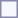<table style="border:1px solid #8888aa; background-color:#f7f8ff; padding:5px; font-size:95%; margin: 0px 12px 12px 0px;">
</table>
